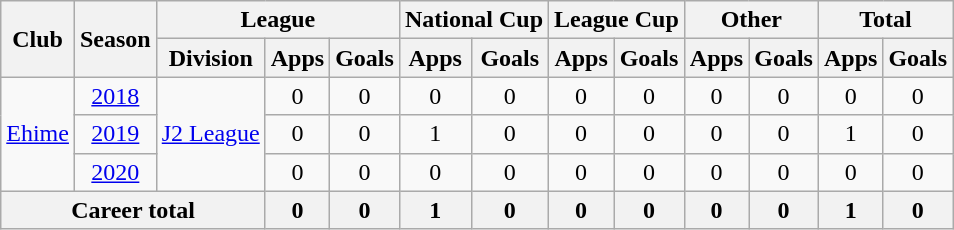<table class="wikitable" style="text-align: center">
<tr>
<th rowspan="2">Club</th>
<th rowspan="2">Season</th>
<th colspan="3">League</th>
<th colspan="2">National Cup</th>
<th colspan="2">League Cup</th>
<th colspan="2">Other</th>
<th colspan="2">Total</th>
</tr>
<tr>
<th>Division</th>
<th>Apps</th>
<th>Goals</th>
<th>Apps</th>
<th>Goals</th>
<th>Apps</th>
<th>Goals</th>
<th>Apps</th>
<th>Goals</th>
<th>Apps</th>
<th>Goals</th>
</tr>
<tr>
<td rowspan="3"><a href='#'>Ehime</a></td>
<td><a href='#'>2018</a></td>
<td rowspan="3"><a href='#'>J2 League</a></td>
<td>0</td>
<td>0</td>
<td>0</td>
<td>0</td>
<td>0</td>
<td>0</td>
<td>0</td>
<td>0</td>
<td>0</td>
<td>0</td>
</tr>
<tr>
<td><a href='#'>2019</a></td>
<td>0</td>
<td>0</td>
<td>1</td>
<td>0</td>
<td>0</td>
<td>0</td>
<td>0</td>
<td>0</td>
<td>1</td>
<td>0</td>
</tr>
<tr>
<td><a href='#'>2020</a></td>
<td>0</td>
<td>0</td>
<td>0</td>
<td>0</td>
<td>0</td>
<td>0</td>
<td>0</td>
<td>0</td>
<td>0</td>
<td>0</td>
</tr>
<tr>
<th colspan=3>Career total</th>
<th>0</th>
<th>0</th>
<th>1</th>
<th>0</th>
<th>0</th>
<th>0</th>
<th>0</th>
<th>0</th>
<th>1</th>
<th>0</th>
</tr>
</table>
